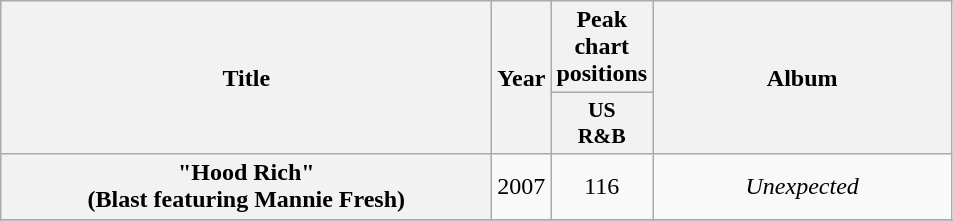<table class="wikitable plainrowheaders" style="text-align:center;">
<tr>
<th scope="col" rowspan="2" style="width:20em;">Title</th>
<th scope="col" rowspan="2">Year</th>
<th scope="col" colspan="1">Peak chart positions</th>
<th scope="col" rowspan="2" style="width:12em;">Album</th>
</tr>
<tr>
<th style="width:3em;font-size:90%;">US<br>R&B</th>
</tr>
<tr>
<th scope="row">"Hood Rich"<br><span>(Blast featuring Mannie Fresh)</span></th>
<td>2007</td>
<td>116</td>
<td><em>Unexpected</em></td>
</tr>
<tr>
</tr>
</table>
